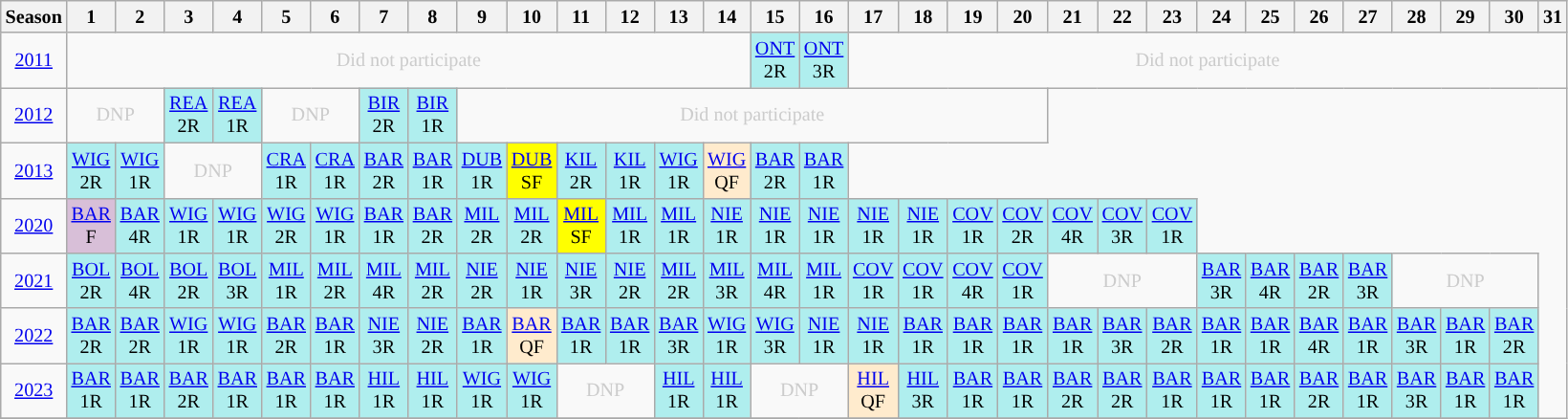<table class="wikitable" style="width:20%; margin:0; font-size:84%">
<tr>
<th>Season</th>
<th>1</th>
<th>2</th>
<th>3</th>
<th>4</th>
<th>5</th>
<th>6</th>
<th>7</th>
<th>8</th>
<th>9</th>
<th>10</th>
<th>11</th>
<th>12</th>
<th>13</th>
<th>14</th>
<th>15</th>
<th>16</th>
<th>17</th>
<th>18</th>
<th>19</th>
<th>20</th>
<th>21</th>
<th>22</th>
<th>23</th>
<th>24</th>
<th>25</th>
<th>26</th>
<th>27</th>
<th>28</th>
<th>29</th>
<th>30</th>
<th>31</th>
</tr>
<tr>
<td style="text-align:center;"background:#efefef;"><a href='#'>2011</a></td>
<td colspan="14" style="text-align:center; color:#ccc;">Did not participate</td>
<td style="text-align:center; background:#afeeee;"><a href='#'>ONT</a><br>2R</td>
<td style="text-align:center; background:#afeeee;"><a href='#'>ONT</a><br>3R</td>
<td colspan="15" style="text-align:center; color:#ccc;">Did not participate</td>
</tr>
<tr>
<td style="text-align:center;"background:#efefef;"><a href='#'>2012</a></td>
<td colspan="2" style="text-align:center; color:#ccc;">DNP</td>
<td style="text-align:center; background:#afeeee;"><a href='#'>REA</a><br>2R</td>
<td style="text-align:center; background:#afeeee;"><a href='#'>REA</a><br>1R</td>
<td colspan="2" style="text-align:center; color:#ccc;">DNP</td>
<td style="text-align:center; background:#afeeee;"><a href='#'>BIR</a><br>2R</td>
<td style="text-align:center; background:#afeeee;"><a href='#'>BIR</a><br>1R</td>
<td colspan="12" style="text-align:center; color:#ccc;">Did not participate</td>
</tr>
<tr>
<td style="text-align:center;"background:#efefef;"><a href='#'>2013</a></td>
<td style="text-align:center; background:#afeeee;"><a href='#'>WIG</a><br>2R</td>
<td style="text-align:center; background:#afeeee;"><a href='#'>WIG</a><br>1R</td>
<td colspan="2" style="text-align:center; color:#ccc;">DNP</td>
<td style="text-align:center; background:#afeeee;"><a href='#'>CRA</a><br>1R</td>
<td style="text-align:center; background:#afeeee;"><a href='#'>CRA</a><br>1R</td>
<td style="text-align:center; background:#afeeee;"><a href='#'>BAR</a><br>2R</td>
<td style="text-align:center; background:#afeeee;"><a href='#'>BAR</a><br>1R</td>
<td style="text-align:center; background:#afeeee;"><a href='#'>DUB</a><br>1R</td>
<td style="text-align:center; background:yellow;"><a href='#'>DUB</a><br>SF</td>
<td style="text-align:center; background:#afeeee;"><a href='#'>KIL</a><br>2R</td>
<td style="text-align:center; background:#afeeee;"><a href='#'>KIL</a><br>1R</td>
<td style="text-align:center; background:#afeeee;"><a href='#'>WIG</a><br>1R</td>
<td style="text-align:center; background:#ffebcd;"><a href='#'>WIG</a><br>QF</td>
<td style="text-align:center; background:#afeeee;"><a href='#'>BAR</a><br>2R</td>
<td style="text-align:center; background:#afeeee;"><a href='#'>BAR</a><br>1R</td>
</tr>
<tr>
<td style="text-align:center;"background:#efefef;"><a href='#'>2020</a></td>
<td style="text-align:center; background:thistle;"><a href='#'>BAR</a><br>F</td>
<td style="text-align:center; background:#afeeee;"><a href='#'>BAR</a><br>4R</td>
<td style="text-align:center; background:#afeeee;"><a href='#'>WIG</a><br>1R</td>
<td style="text-align:center; background:#afeeee;"><a href='#'>WIG</a><br>1R</td>
<td style="text-align:center; background:#afeeee;"><a href='#'>WIG</a><br>2R</td>
<td style="text-align:center; background:#afeeee;"><a href='#'>WIG</a><br>1R</td>
<td style="text-align:center; background:#afeeee;"><a href='#'>BAR</a><br>1R</td>
<td style="text-align:center; background:#afeeee;"><a href='#'>BAR</a><br>2R</td>
<td style="text-align:center; background:#afeeee;"><a href='#'>MIL</a><br>2R</td>
<td style="text-align:center; background:#afeeee;"><a href='#'>MIL</a><br>2R</td>
<td style="text-align:center; background:yellow;"><a href='#'>MIL</a><br>SF</td>
<td style="text-align:center; background:#afeeee;"><a href='#'>MIL</a><br>1R</td>
<td style="text-align:center; background:#afeeee;"><a href='#'>MIL</a><br>1R</td>
<td style="text-align:center; background:#afeeee;"><a href='#'>NIE</a><br>1R</td>
<td style="text-align:center; background:#afeeee;"><a href='#'>NIE</a><br>1R</td>
<td style="text-align:center; background:#afeeee;"><a href='#'>NIE</a><br>1R</td>
<td style="text-align:center; background:#afeeee;"><a href='#'>NIE</a><br>1R</td>
<td style="text-align:center; background:#afeeee;"><a href='#'>NIE</a><br>1R</td>
<td style="text-align:center; background:#afeeee;"><a href='#'>COV</a><br>1R</td>
<td style="text-align:center; background:#afeeee;"><a href='#'>COV</a><br>2R</td>
<td style="text-align:center; background:#afeeee;"><a href='#'>COV</a><br>4R</td>
<td style="text-align:center; background:#afeeee;"><a href='#'>COV</a><br>3R</td>
<td style="text-align:center; background:#afeeee;"><a href='#'>COV</a><br>1R</td>
</tr>
<tr>
<td style="text-align:center;"background:#efefef;"><a href='#'>2021</a></td>
<td style="text-align:center; background:#afeeee;"><a href='#'>BOL</a><br>2R</td>
<td style="text-align:center; background:#afeeee;"><a href='#'>BOL</a><br>4R</td>
<td style="text-align:center; background:#afeeee;"><a href='#'>BOL</a><br>2R</td>
<td style="text-align:center; background:#afeeee;"><a href='#'>BOL</a><br>3R</td>
<td style="text-align:center; background:#afeeee;"><a href='#'>MIL</a><br>1R</td>
<td style="text-align:center; background:#afeeee;"><a href='#'>MIL</a><br>2R</td>
<td style="text-align:center; background:#afeeee;"><a href='#'>MIL</a><br>4R</td>
<td style="text-align:center; background:#afeeee;"><a href='#'>MIL</a><br>2R</td>
<td style="text-align:center; background:#afeeee;"><a href='#'>NIE</a><br>2R</td>
<td style="text-align:center; background:#afeeee;"><a href='#'>NIE</a><br>1R</td>
<td style="text-align:center; background:#afeeee;"><a href='#'>NIE</a><br>3R</td>
<td style="text-align:center; background:#afeeee;"><a href='#'>NIE</a><br>2R</td>
<td style="text-align:center; background:#afeeee;"><a href='#'>MIL</a><br>2R</td>
<td style="text-align:center; background:#afeeee;"><a href='#'>MIL</a><br>3R</td>
<td style="text-align:center; background:#afeeee;"><a href='#'>MIL</a><br>4R</td>
<td style="text-align:center; background:#afeeee;"><a href='#'>MIL</a><br>1R</td>
<td style="text-align:center; background:#afeeee;"><a href='#'>COV</a><br>1R</td>
<td style="text-align:center; background:#afeeee;"><a href='#'>COV</a><br>1R</td>
<td style="text-align:center; background:#afeeee;"><a href='#'>COV</a><br>4R</td>
<td style="text-align:center; background:#afeeee;"><a href='#'>COV</a><br>1R</td>
<td colspan="3" style="text-align:center; color:#ccc;">DNP</td>
<td style="text-align:center; background:#afeeee;"><a href='#'>BAR</a><br>3R</td>
<td style="text-align:center; background:#afeeee;"><a href='#'>BAR</a><br>4R</td>
<td style="text-align:center; background:#afeeee;"><a href='#'>BAR</a><br>2R</td>
<td style="text-align:center; background:#afeeee;"><a href='#'>BAR</a><br>3R</td>
<td colspan="3" style="text-align:center; color:#ccc;">DNP</td>
</tr>
<tr>
<td style="text-align:center;"background:#efefef;"><a href='#'>2022</a></td>
<td style="text-align:center; background:#afeeee;"><a href='#'>BAR</a><br>2R</td>
<td style="text-align:center; background:#afeeee;"><a href='#'>BAR</a><br>2R</td>
<td style="text-align:center; background:#afeeee;"><a href='#'>WIG</a><br>1R</td>
<td style="text-align:center; background:#afeeee;"><a href='#'>WIG</a><br>1R</td>
<td style="text-align:center; background:#afeeee;"><a href='#'>BAR</a><br>2R</td>
<td style="text-align:center; background:#afeeee;"><a href='#'>BAR</a><br>1R</td>
<td style="text-align:center; background:#afeeee;"><a href='#'>NIE</a><br>3R</td>
<td style="text-align:center; background:#afeeee;"><a href='#'>NIE</a><br>2R</td>
<td style="text-align:center; background:#afeeee;"><a href='#'>BAR</a><br>1R</td>
<td style="text-align:center; background:#ffebcd;"><a href='#'>BAR</a><br>QF</td>
<td style="text-align:center; background:#afeeee;"><a href='#'>BAR</a><br>1R</td>
<td style="text-align:center; background:#afeeee;"><a href='#'>BAR</a><br>1R</td>
<td style="text-align:center; background:#afeeee;"><a href='#'>BAR</a><br>3R</td>
<td style="text-align:center; background:#afeeee;"><a href='#'>WIG</a><br>1R</td>
<td style="text-align:center; background:#afeeee;"><a href='#'>WIG</a><br>3R</td>
<td style="text-align:center; background:#afeeee;"><a href='#'>NIE</a><br>1R</td>
<td style="text-align:center; background:#afeeee;"><a href='#'>NIE</a><br>1R</td>
<td style="text-align:center; background:#afeeee;"><a href='#'>BAR</a><br>1R</td>
<td style="text-align:center; background:#afeeee;"><a href='#'>BAR</a><br>1R</td>
<td style="text-align:center; background:#afeeee;"><a href='#'>BAR</a><br>1R</td>
<td style="text-align:center; background:#afeeee;"><a href='#'>BAR</a><br>1R</td>
<td style="text-align:center; background:#afeeee;"><a href='#'>BAR</a><br>3R</td>
<td style="text-align:center; background:#afeeee;"><a href='#'>BAR</a><br>2R</td>
<td style="text-align:center; background:#afeeee;"><a href='#'>BAR</a><br>1R</td>
<td style="text-align:center; background:#afeeee;"><a href='#'>BAR</a><br>1R</td>
<td style="text-align:center; background:#afeeee;"><a href='#'>BAR</a><br>4R</td>
<td style="text-align:center; background:#afeeee;"><a href='#'>BAR</a><br>1R</td>
<td style="text-align:center; background:#afeeee;"><a href='#'>BAR</a><br>3R</td>
<td style="text-align:center; background:#afeeee;"><a href='#'>BAR</a><br>1R</td>
<td style="text-align:center; background:#afeeee;"><a href='#'>BAR</a><br>2R</td>
</tr>
<tr>
<td style="text-align:center;"background:#efefef;"><a href='#'>2023</a></td>
<td style="text-align:center; background:#afeeee;"><a href='#'>BAR</a><br>1R</td>
<td style="text-align:center; background:#afeeee;"><a href='#'>BAR</a><br>1R</td>
<td style="text-align:center; background:#afeeee;"><a href='#'>BAR</a><br>2R</td>
<td style="text-align:center; background:#afeeee;"><a href='#'>BAR</a><br>1R</td>
<td style="text-align:center; background:#afeeee;"><a href='#'>BAR</a><br>1R</td>
<td style="text-align:center; background:#afeeee;"><a href='#'>BAR</a><br>1R</td>
<td style="text-align:center; background:#afeeee;"><a href='#'>HIL</a><br>1R</td>
<td style="text-align:center; background:#afeeee;"><a href='#'>HIL</a><br>1R</td>
<td style="text-align:center; background:#afeeee;"><a href='#'>WIG</a><br>1R</td>
<td style="text-align:center; background:#afeeee;"><a href='#'>WIG</a><br>1R</td>
<td colspan="2" style="text-align:center; color:#ccc;">DNP</td>
<td style="text-align:center; background:#afeeee;"><a href='#'>HIL</a><br>1R</td>
<td style="text-align:center; background:#afeeee;"><a href='#'>HIL</a><br>1R</td>
<td colspan="2" style="text-align:center; color:#ccc;">DNP</td>
<td style="text-align:center; background:#ffebcd;"><a href='#'>HIL</a><br>QF</td>
<td style="text-align:center; background:#afeeee;"><a href='#'>HIL</a><br>3R</td>
<td style="text-align:center; background:#afeeee;"><a href='#'>BAR</a><br>1R</td>
<td style="text-align:center; background:#afeeee;"><a href='#'>BAR</a><br>1R</td>
<td style="text-align:center; background:#afeeee;"><a href='#'>BAR</a><br>2R</td>
<td style="text-align:center; background:#afeeee;"><a href='#'>BAR</a><br>2R</td>
<td style="text-align:center; background:#afeeee;"><a href='#'>BAR</a><br>1R</td>
<td style="text-align:center; background:#afeeee;"><a href='#'>BAR</a><br>1R</td>
<td style="text-align:center; background:#afeeee;"><a href='#'>BAR</a><br>1R</td>
<td style="text-align:center; background:#afeeee;"><a href='#'>BAR</a><br>2R</td>
<td style="text-align:center; background:#afeeee;"><a href='#'>BAR</a><br>1R</td>
<td style="text-align:center; background:#afeeee;"><a href='#'>BAR</a><br>3R</td>
<td style="text-align:center; background:#afeeee;"><a href='#'>BAR</a><br>1R</td>
<td style="text-align:center; background:#afeeee;"><a href='#'>BAR</a><br>1R</td>
</tr>
<tr>
</tr>
</table>
